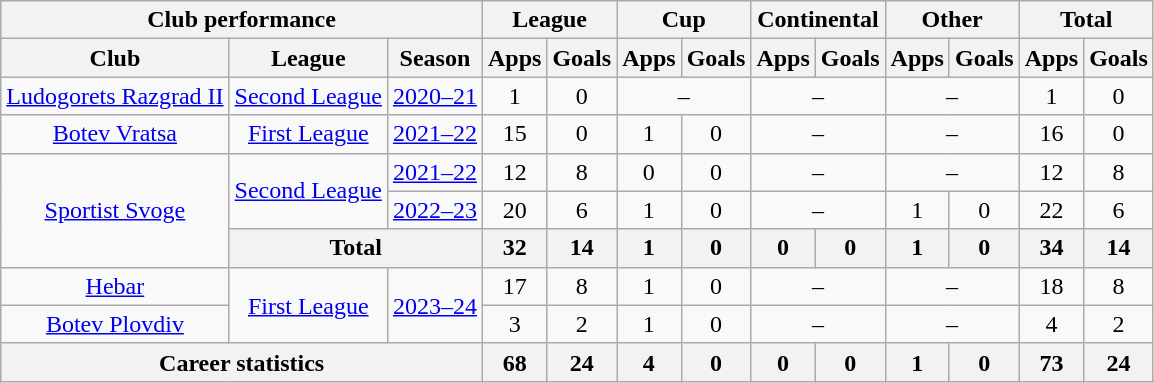<table class="wikitable" style="text-align: center">
<tr>
<th Colspan="3">Club performance</th>
<th Colspan="2">League</th>
<th Colspan="2">Cup</th>
<th Colspan="2">Continental</th>
<th Colspan="2">Other</th>
<th Colspan="3">Total</th>
</tr>
<tr>
<th>Club</th>
<th>League</th>
<th>Season</th>
<th>Apps</th>
<th>Goals</th>
<th>Apps</th>
<th>Goals</th>
<th>Apps</th>
<th>Goals</th>
<th>Apps</th>
<th>Goals</th>
<th>Apps</th>
<th>Goals</th>
</tr>
<tr>
<td rowspan="1" valign="center"><a href='#'>Ludogorets Razgrad II</a></td>
<td rowspan="1"><a href='#'>Second League</a></td>
<td><a href='#'>2020–21</a></td>
<td>1</td>
<td>0</td>
<td colspan="2">–</td>
<td colspan="2">–</td>
<td colspan="2">–</td>
<td>1</td>
<td>0</td>
</tr>
<tr>
<td rowspan="1" valign="center"><a href='#'>Botev Vratsa</a></td>
<td rowspan="1"><a href='#'>First League</a></td>
<td><a href='#'>2021–22</a></td>
<td>15</td>
<td>0</td>
<td>1</td>
<td>0</td>
<td colspan="2">–</td>
<td colspan="2">–</td>
<td>16</td>
<td>0</td>
</tr>
<tr>
<td rowspan="3" valign="center"><a href='#'>Sportist Svoge</a></td>
<td rowspan="2"><a href='#'>Second League</a></td>
<td><a href='#'>2021–22</a></td>
<td>12</td>
<td>8</td>
<td>0</td>
<td>0</td>
<td colspan="2">–</td>
<td colspan="2">–</td>
<td>12</td>
<td>8</td>
</tr>
<tr>
<td><a href='#'>2022–23</a></td>
<td>20</td>
<td>6</td>
<td>1</td>
<td>0</td>
<td colspan="2">–</td>
<td>1</td>
<td>0</td>
<td>22</td>
<td>6</td>
</tr>
<tr>
<th colspan=2>Total</th>
<th>32</th>
<th>14</th>
<th>1</th>
<th>0</th>
<th>0</th>
<th>0</th>
<th>1</th>
<th>0</th>
<th>34</th>
<th>14</th>
</tr>
<tr>
<td valign="center"><a href='#'>Hebar</a></td>
<td rowspan="2"><a href='#'>First League</a></td>
<td rowspan="2"><a href='#'>2023–24</a></td>
<td>17</td>
<td>8</td>
<td>1</td>
<td>0</td>
<td colspan="2">–</td>
<td colspan="2">–</td>
<td>18</td>
<td>8</td>
</tr>
<tr>
<td valign="center"><a href='#'>Botev Plovdiv</a></td>
<td>3</td>
<td>2</td>
<td>1</td>
<td>0</td>
<td colspan="2">–</td>
<td colspan="2">–</td>
<td>4</td>
<td>2</td>
</tr>
<tr>
<th colspan="3">Career statistics</th>
<th>68</th>
<th>24</th>
<th>4</th>
<th>0</th>
<th>0</th>
<th>0</th>
<th>1</th>
<th>0</th>
<th>73</th>
<th>24</th>
</tr>
</table>
